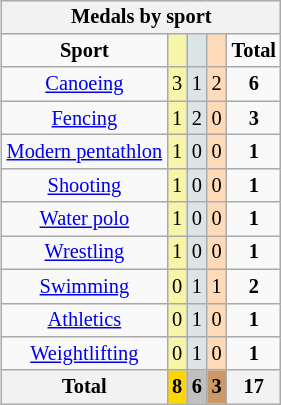<table class=wikitable style="font-size:85%; float:right">
<tr bgcolor=efefef>
<th colspan=7>Medals by sport</th>
</tr>
<tr align=center>
<td><strong>Sport</strong></td>
<td bgcolor=f7f6a8></td>
<td bgcolor=dce5e5></td>
<td bgcolor=ffdab9></td>
<td><strong>Total</strong></td>
</tr>
<tr align=center>
<td><a href='#'>Canoeing</a></td>
<td style="background:#F7F6A8;">3</td>
<td style="background:#DCE5E5;">1</td>
<td style="background:#FFDAB9;">2</td>
<td><strong>6</strong></td>
</tr>
<tr align=center>
<td><a href='#'>Fencing</a></td>
<td style="background:#F7F6A8;">1</td>
<td style="background:#DCE5E5;">2</td>
<td style="background:#FFDAB9;">0</td>
<td><strong>3</strong></td>
</tr>
<tr align=center>
<td><a href='#'>Modern pentathlon</a></td>
<td style="background:#F7F6A8;">1</td>
<td style="background:#DCE5E5;">0</td>
<td style="background:#FFDAB9;">0</td>
<td><strong>1</strong></td>
</tr>
<tr align=center>
<td><a href='#'>Shooting</a></td>
<td style="background:#F7F6A8;">1</td>
<td style="background:#DCE5E5;">0</td>
<td style="background:#FFDAB9;">0</td>
<td><strong>1</strong></td>
</tr>
<tr align=center>
<td><a href='#'>Water polo</a></td>
<td style="background:#F7F6A8;">1</td>
<td style="background:#DCE5E5;">0</td>
<td style="background:#FFDAB9;">0</td>
<td><strong>1</strong></td>
</tr>
<tr align=center>
<td><a href='#'>Wrestling</a></td>
<td style="background:#F7F6A8;">1</td>
<td style="background:#DCE5E5;">0</td>
<td style="background:#FFDAB9;">0</td>
<td><strong>1</strong></td>
</tr>
<tr align=center>
<td><a href='#'>Swimming</a></td>
<td style="background:#F7F6A8;">0</td>
<td style="background:#DCE5E5;">1</td>
<td style="background:#FFDAB9;">1</td>
<td><strong>2</strong></td>
</tr>
<tr align=center>
<td><a href='#'>Athletics</a></td>
<td style="background:#F7F6A8;">0</td>
<td style="background:#DCE5E5;">1</td>
<td style="background:#FFDAB9;">0</td>
<td><strong>1</strong></td>
</tr>
<tr align=center>
<td><a href='#'>Weightlifting</a></td>
<td style="background:#F7F6A8;">0</td>
<td style="background:#DCE5E5;">1</td>
<td style="background:#FFDAB9;">0</td>
<td><strong>1</strong></td>
</tr>
<tr align=center>
<th>Total</th>
<th style="background:gold;">8</th>
<th style="background:silver;">6</th>
<th style="background:#c96;">3</th>
<th>17</th>
</tr>
</table>
